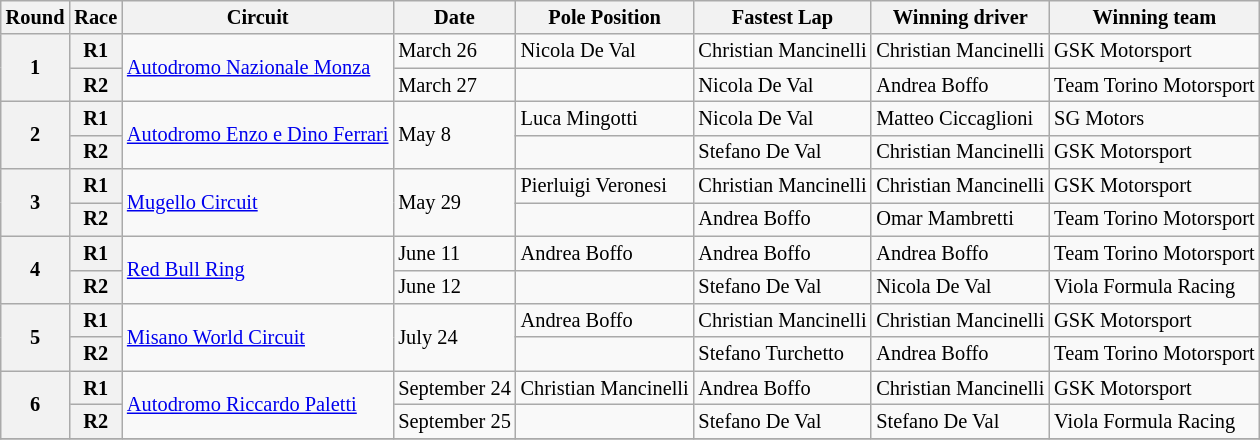<table class="wikitable" style="font-size:85%;">
<tr>
<th>Round</th>
<th>Race</th>
<th>Circuit</th>
<th>Date</th>
<th>Pole Position</th>
<th>Fastest Lap</th>
<th>Winning driver</th>
<th>Winning team</th>
</tr>
<tr>
<th rowspan=2>1</th>
<th>R1</th>
<td nowrap rowspan=2> <a href='#'>Autodromo Nazionale Monza</a></td>
<td nowrap>March 26</td>
<td nowrap> Nicola De Val</td>
<td nowrap> Christian Mancinelli</td>
<td nowrap> Christian Mancinelli</td>
<td nowrap> GSK Motorsport</td>
</tr>
<tr>
<th>R2</th>
<td nowrap>March 27</td>
<td nowrap></td>
<td nowrap> Nicola De Val</td>
<td nowrap> Andrea Boffo</td>
<td nowrap> Team Torino Motorsport</td>
</tr>
<tr>
<th rowspan=2>2</th>
<th>R1</th>
<td nowrap rowspan=2> <a href='#'>Autodromo Enzo e Dino Ferrari</a></td>
<td nowrap rowspan=2>May 8</td>
<td nowrap> Luca Mingotti</td>
<td nowrap> Nicola De Val</td>
<td nowrap> Matteo Ciccaglioni</td>
<td nowrap> SG Motors</td>
</tr>
<tr>
<th>R2</th>
<td nowrap></td>
<td nowrap> Stefano De Val</td>
<td nowrap> Christian Mancinelli</td>
<td nowrap> GSK Motorsport</td>
</tr>
<tr>
<th rowspan=2>3</th>
<th>R1</th>
<td nowrap rowspan=2> <a href='#'>Mugello Circuit</a></td>
<td nowrap rowspan=2>May 29</td>
<td nowrap> Pierluigi Veronesi</td>
<td nowrap> Christian Mancinelli</td>
<td nowrap> Christian Mancinelli</td>
<td nowrap> GSK Motorsport</td>
</tr>
<tr>
<th>R2</th>
<td nowrap></td>
<td nowrap> Andrea Boffo</td>
<td nowrap> Omar Mambretti</td>
<td nowrap> Team Torino Motorsport</td>
</tr>
<tr>
<th rowspan=2>4</th>
<th>R1</th>
<td nowrap rowspan=2> <a href='#'>Red Bull Ring</a></td>
<td nowrap>June 11</td>
<td nowrap> Andrea Boffo</td>
<td nowrap> Andrea Boffo</td>
<td nowrap> Andrea Boffo</td>
<td nowrap> Team Torino Motorsport</td>
</tr>
<tr>
<th>R2</th>
<td nowrap>June 12</td>
<td nowrap></td>
<td nowrap> Stefano De Val</td>
<td nowrap> Nicola De Val</td>
<td nowrap> Viola Formula Racing</td>
</tr>
<tr>
<th rowspan=2>5</th>
<th>R1</th>
<td nowrap rowspan=2> <a href='#'>Misano World Circuit</a></td>
<td nowrap rowspan=2>July 24</td>
<td nowrap> Andrea Boffo</td>
<td nowrap> Christian Mancinelli</td>
<td nowrap> Christian Mancinelli</td>
<td nowrap> GSK Motorsport</td>
</tr>
<tr>
<th>R2</th>
<td nowrap></td>
<td nowrap> Stefano Turchetto</td>
<td nowrap> Andrea Boffo</td>
<td nowrap> Team Torino Motorsport</td>
</tr>
<tr>
<th rowspan=2>6</th>
<th>R1</th>
<td nowrap rowspan=2> <a href='#'>Autodromo Riccardo Paletti</a></td>
<td nowrap>September 24</td>
<td nowrap> Christian Mancinelli</td>
<td nowrap> Andrea Boffo</td>
<td nowrap> Christian Mancinelli</td>
<td nowrap> GSK Motorsport</td>
</tr>
<tr>
<th>R2</th>
<td nowrap>September 25</td>
<td nowrap></td>
<td nowrap> Stefano De Val</td>
<td nowrap> Stefano De Val</td>
<td nowrap> Viola Formula Racing</td>
</tr>
<tr>
</tr>
</table>
